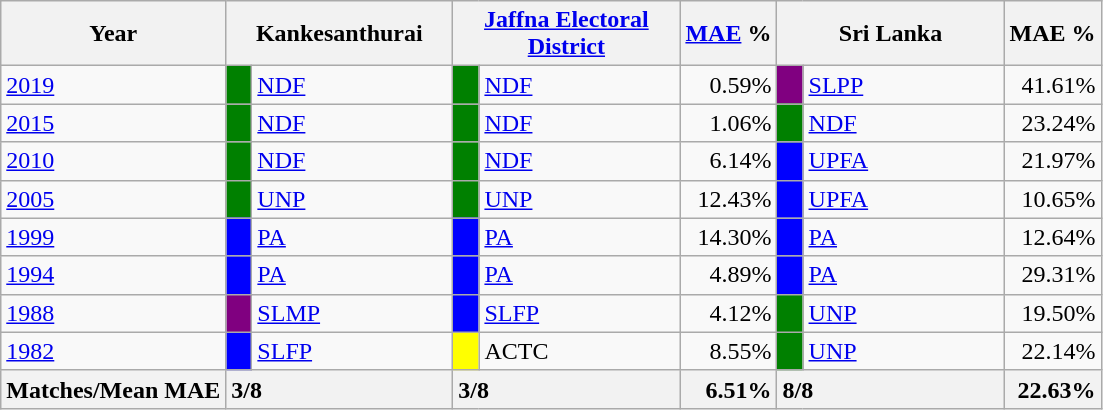<table class="wikitable">
<tr>
<th>Year</th>
<th colspan="2" width="144px">Kankesanthurai</th>
<th colspan="2" width="144px"><a href='#'>Jaffna Electoral District</a></th>
<th><a href='#'>MAE</a> %</th>
<th colspan="2" width="144px">Sri Lanka</th>
<th>MAE %</th>
</tr>
<tr>
<td><a href='#'>2019</a></td>
<td style="background-color:green;" width="10px"></td>
<td style="text-align:left;"><a href='#'>NDF</a></td>
<td style="background-color:green;" width="10px"></td>
<td style="text-align:left;"><a href='#'>NDF</a></td>
<td style="text-align:right;">0.59%</td>
<td style="background-color:purple;" width="10px"></td>
<td style="text-align:left;"><a href='#'>SLPP</a></td>
<td style="text-align:right;">41.61%</td>
</tr>
<tr>
<td><a href='#'>2015</a></td>
<td style="background-color:green;" width="10px"></td>
<td style="text-align:left;"><a href='#'>NDF</a></td>
<td style="background-color:green;" width="10px"></td>
<td style="text-align:left;"><a href='#'>NDF</a></td>
<td style="text-align:right;">1.06%</td>
<td style="background-color:green;" width="10px"></td>
<td style="text-align:left;"><a href='#'>NDF</a></td>
<td style="text-align:right;">23.24%</td>
</tr>
<tr>
<td><a href='#'>2010</a></td>
<td style="background-color:green;" width="10px"></td>
<td style="text-align:left;"><a href='#'>NDF</a></td>
<td style="background-color:green;" width="10px"></td>
<td style="text-align:left;"><a href='#'>NDF</a></td>
<td style="text-align:right;">6.14%</td>
<td style="background-color:blue;" width="10px"></td>
<td style="text-align:left;"><a href='#'>UPFA</a></td>
<td style="text-align:right;">21.97%</td>
</tr>
<tr>
<td><a href='#'>2005</a></td>
<td style="background-color:green;" width="10px"></td>
<td style="text-align:left;"><a href='#'>UNP</a></td>
<td style="background-color:green;" width="10px"></td>
<td style="text-align:left;"><a href='#'>UNP</a></td>
<td style="text-align:right;">12.43%</td>
<td style="background-color:blue;" width="10px"></td>
<td style="text-align:left;"><a href='#'>UPFA</a></td>
<td style="text-align:right;">10.65%</td>
</tr>
<tr>
<td><a href='#'>1999</a></td>
<td style="background-color:blue;" width="10px"></td>
<td style="text-align:left;"><a href='#'>PA</a></td>
<td style="background-color:blue;" width="10px"></td>
<td style="text-align:left;"><a href='#'>PA</a></td>
<td style="text-align:right;">14.30%</td>
<td style="background-color:blue;" width="10px"></td>
<td style="text-align:left;"><a href='#'>PA</a></td>
<td style="text-align:right;">12.64%</td>
</tr>
<tr>
<td><a href='#'>1994</a></td>
<td style="background-color:blue;" width="10px"></td>
<td style="text-align:left;"><a href='#'>PA</a></td>
<td style="background-color:blue;" width="10px"></td>
<td style="text-align:left;"><a href='#'>PA</a></td>
<td style="text-align:right;">4.89%</td>
<td style="background-color:blue;" width="10px"></td>
<td style="text-align:left;"><a href='#'>PA</a></td>
<td style="text-align:right;">29.31%</td>
</tr>
<tr>
<td><a href='#'>1988</a></td>
<td style="background-color:purple;" width="10px"></td>
<td style="text-align:left;"><a href='#'>SLMP</a></td>
<td style="background-color:blue;" width="10px"></td>
<td style="text-align:left;"><a href='#'>SLFP</a></td>
<td style="text-align:right;">4.12%</td>
<td style="background-color:green;" width="10px"></td>
<td style="text-align:left;"><a href='#'>UNP</a></td>
<td style="text-align:right;">19.50%</td>
</tr>
<tr>
<td><a href='#'>1982</a></td>
<td style="background-color:blue;" width="10px"></td>
<td style="text-align:left;"><a href='#'>SLFP</a></td>
<td style="background-color:yellow;" width="10px"></td>
<td style="text-align:left;">ACTC</td>
<td style="text-align:right;">8.55%</td>
<td style="background-color:green;" width="10px"></td>
<td style="text-align:left;"><a href='#'>UNP</a></td>
<td style="text-align:right;">22.14%</td>
</tr>
<tr>
<th>Matches/Mean MAE</th>
<th style="text-align:left;"colspan="2" width="144px">3/8</th>
<th style="text-align:left;"colspan="2" width="144px">3/8</th>
<th style="text-align:right;">6.51%</th>
<th style="text-align:left;"colspan="2" width="144px">8/8</th>
<th style="text-align:right;">22.63%</th>
</tr>
</table>
